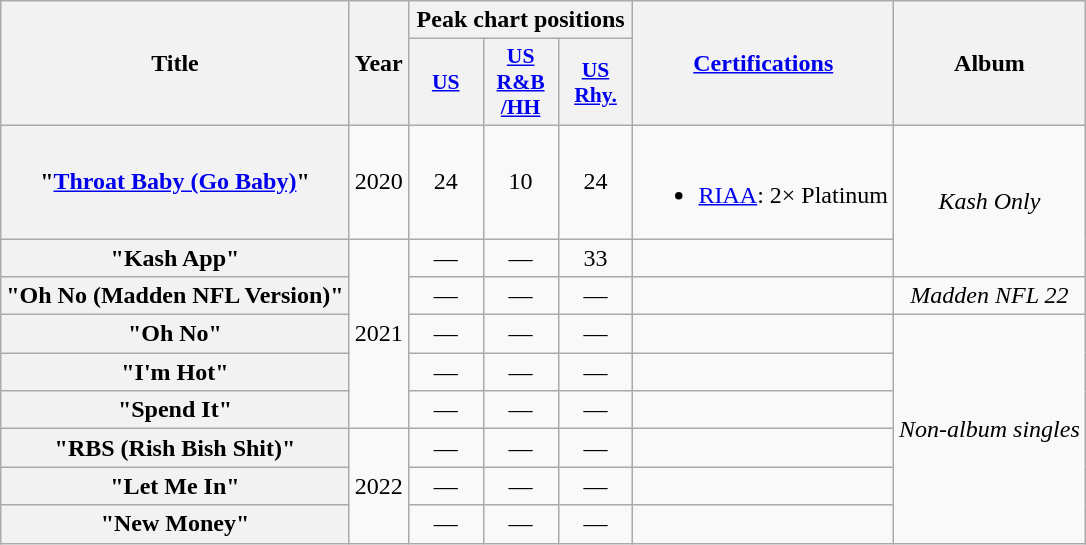<table class="wikitable plainrowheaders" style="text-align:center;">
<tr>
<th scope="col" rowspan="2">Title</th>
<th scope="col" rowspan="2">Year</th>
<th scope="col" colspan="3">Peak chart positions</th>
<th scope="col" rowspan="2"><a href='#'>Certifications</a></th>
<th scope="col" rowspan="2">Album</th>
</tr>
<tr>
<th scope="col" style="width:3em;font-size:90%;"><a href='#'>US</a><br></th>
<th scope="col" style="width:3em;font-size:90%;"><a href='#'>US<br>R&B<br>/HH</a><br></th>
<th scope="col" style="width:3em;font-size:90%;"><a href='#'>US<br>Rhy.</a><br></th>
</tr>
<tr>
<th scope="row">"<a href='#'>Throat Baby (Go Baby)</a>"<br></th>
<td>2020</td>
<td>24</td>
<td>10</td>
<td>24</td>
<td><br><ul><li><a href='#'>RIAA</a>: 2× Platinum</li></ul></td>
<td rowspan="2"><em>Kash Only</em></td>
</tr>
<tr>
<th scope="row">"Kash App"<br></th>
<td rowspan="5">2021</td>
<td>—</td>
<td>—</td>
<td>33</td>
<td></td>
</tr>
<tr>
<th scope="row">"Oh No (Madden NFL Version)"</th>
<td>—</td>
<td>—</td>
<td>—</td>
<td></td>
<td><em>Madden NFL 22</em></td>
</tr>
<tr>
<th scope="row">"Oh No"</th>
<td>—</td>
<td>—</td>
<td>—</td>
<td></td>
<td rowspan="7"><em>Non-album singles</em></td>
</tr>
<tr>
<th scope="row">"I'm Hot"</th>
<td>—</td>
<td>—</td>
<td>—</td>
<td></td>
</tr>
<tr>
<th scope="row">"Spend It"</th>
<td>—</td>
<td>—</td>
<td>—</td>
<td></td>
</tr>
<tr>
<th scope="row">"RBS (Rish Bish Shit)"</th>
<td rowspan="3">2022</td>
<td>—</td>
<td>—</td>
<td>—</td>
<td></td>
</tr>
<tr>
<th scope="row">"Let Me In"</th>
<td>—</td>
<td>—</td>
<td>—</td>
<td></td>
</tr>
<tr>
<th scope="row">"New Money"</th>
<td>—</td>
<td>—</td>
<td>—</td>
<td></td>
</tr>
</table>
